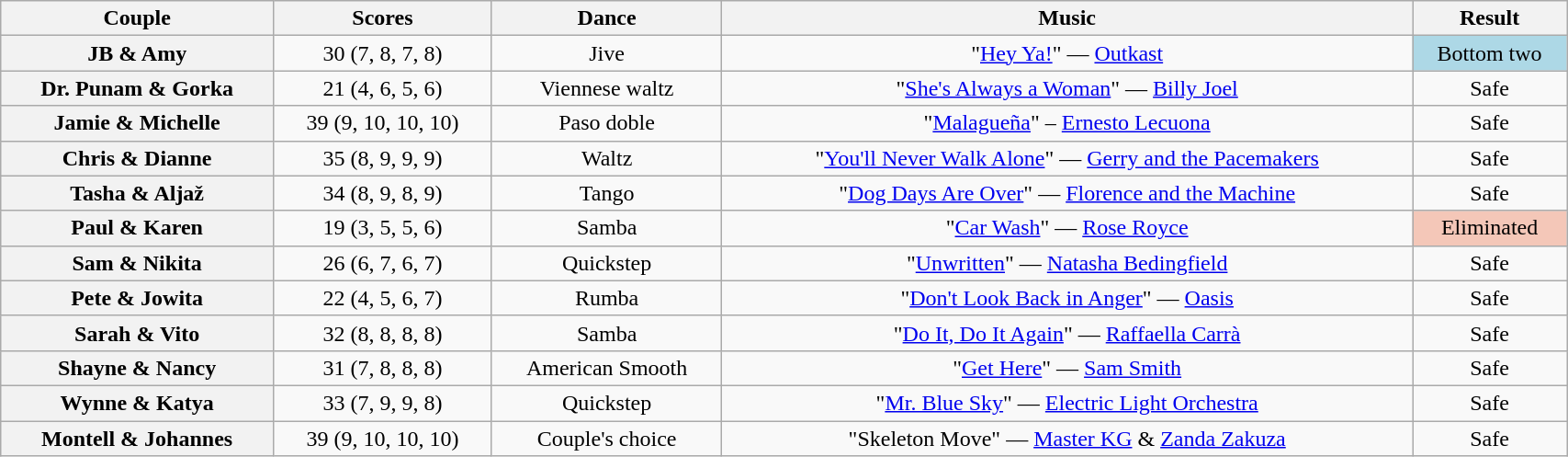<table class="wikitable sortable" style="text-align:center; width: 90%">
<tr>
<th scope="col">Couple</th>
<th scope="col">Scores</th>
<th class="unsortable" scope="col">Dance</th>
<th class="unsortable" scope="col">Music</th>
<th class="unsortable" scope="col">Result</th>
</tr>
<tr>
<th scope="row">JB & Amy</th>
<td>30 (7, 8, 7, 8)</td>
<td>Jive</td>
<td>"<a href='#'>Hey Ya!</a>" — <a href='#'>Outkast</a></td>
<td bgcolor="lightblue">Bottom two</td>
</tr>
<tr>
<th scope="row">Dr. Punam & Gorka</th>
<td>21 (4, 6, 5, 6)</td>
<td>Viennese waltz</td>
<td>"<a href='#'>She's Always a Woman</a>" — <a href='#'>Billy Joel</a></td>
<td>Safe</td>
</tr>
<tr>
<th scope="row">Jamie & Michelle</th>
<td>39 (9, 10, 10, 10)</td>
<td>Paso doble</td>
<td>"<a href='#'>Malagueña</a>" – <a href='#'>Ernesto Lecuona</a></td>
<td>Safe</td>
</tr>
<tr>
<th scope="row">Chris & Dianne</th>
<td>35 (8, 9, 9, 9)</td>
<td>Waltz</td>
<td>"<a href='#'>You'll Never Walk Alone</a>" — <a href='#'>Gerry and the Pacemakers</a></td>
<td>Safe</td>
</tr>
<tr>
<th scope="row">Tasha & Aljaž</th>
<td>34 (8, 9, 8, 9)</td>
<td>Tango</td>
<td>"<a href='#'>Dog Days Are Over</a>" — <a href='#'>Florence and the Machine</a></td>
<td>Safe</td>
</tr>
<tr>
<th scope="row">Paul & Karen</th>
<td>19 (3, 5, 5, 6)</td>
<td>Samba</td>
<td>"<a href='#'>Car Wash</a>" — <a href='#'>Rose Royce</a></td>
<td bgcolor="f4c7b8">Eliminated</td>
</tr>
<tr>
<th scope="row">Sam & Nikita</th>
<td>26 (6, 7, 6, 7)</td>
<td>Quickstep</td>
<td>"<a href='#'>Unwritten</a>" — <a href='#'>Natasha Bedingfield</a></td>
<td>Safe</td>
</tr>
<tr>
<th scope="row">Pete & Jowita</th>
<td>22 (4, 5, 6, 7)</td>
<td>Rumba</td>
<td>"<a href='#'>Don't Look Back in Anger</a>" — <a href='#'>Oasis</a></td>
<td>Safe</td>
</tr>
<tr>
<th scope="row">Sarah & Vito</th>
<td>32 (8, 8, 8, 8)</td>
<td>Samba</td>
<td>"<a href='#'>Do It, Do It Again</a>" — <a href='#'>Raffaella Carrà</a></td>
<td>Safe</td>
</tr>
<tr>
<th scope="row">Shayne & Nancy</th>
<td>31 (7, 8, 8, 8)</td>
<td>American Smooth</td>
<td>"<a href='#'>Get Here</a>" — <a href='#'>Sam Smith</a></td>
<td>Safe</td>
</tr>
<tr>
<th scope="row">Wynne & Katya</th>
<td>33 (7, 9, 9, 8)</td>
<td>Quickstep</td>
<td>"<a href='#'>Mr. Blue Sky</a>" — <a href='#'>Electric Light Orchestra</a></td>
<td>Safe</td>
</tr>
<tr>
<th scope="row">Montell & Johannes</th>
<td>39 (9, 10, 10, 10)</td>
<td>Couple's choice</td>
<td>"Skeleton Move" — <a href='#'>Master KG</a> & <a href='#'>Zanda Zakuza</a></td>
<td>Safe</td>
</tr>
</table>
